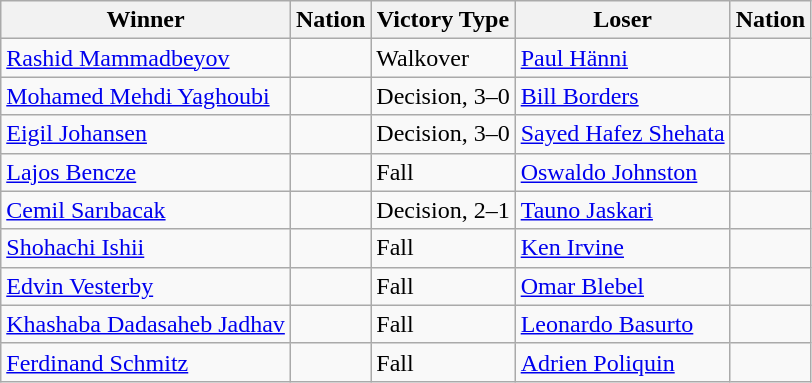<table class="wikitable sortable" style="text-align:left;">
<tr>
<th>Winner</th>
<th>Nation</th>
<th>Victory Type</th>
<th>Loser</th>
<th>Nation</th>
</tr>
<tr>
<td><a href='#'>Rashid Mammadbeyov</a></td>
<td></td>
<td>Walkover</td>
<td><a href='#'>Paul Hänni</a></td>
<td></td>
</tr>
<tr>
<td><a href='#'>Mohamed Mehdi Yaghoubi</a></td>
<td></td>
<td>Decision, 3–0</td>
<td><a href='#'>Bill Borders</a></td>
<td></td>
</tr>
<tr>
<td><a href='#'>Eigil Johansen</a></td>
<td></td>
<td>Decision, 3–0</td>
<td><a href='#'>Sayed Hafez Shehata</a></td>
<td></td>
</tr>
<tr>
<td><a href='#'>Lajos Bencze</a></td>
<td></td>
<td>Fall</td>
<td><a href='#'>Oswaldo Johnston</a></td>
<td></td>
</tr>
<tr>
<td><a href='#'>Cemil Sarıbacak</a></td>
<td></td>
<td>Decision, 2–1</td>
<td><a href='#'>Tauno Jaskari</a></td>
<td></td>
</tr>
<tr>
<td><a href='#'>Shohachi Ishii</a></td>
<td></td>
<td>Fall</td>
<td><a href='#'>Ken Irvine</a></td>
<td></td>
</tr>
<tr>
<td><a href='#'>Edvin Vesterby</a></td>
<td></td>
<td>Fall</td>
<td><a href='#'>Omar Blebel</a></td>
<td></td>
</tr>
<tr>
<td><a href='#'>Khashaba Dadasaheb Jadhav</a></td>
<td></td>
<td>Fall</td>
<td><a href='#'>Leonardo Basurto</a></td>
<td></td>
</tr>
<tr>
<td><a href='#'>Ferdinand Schmitz</a></td>
<td></td>
<td>Fall</td>
<td><a href='#'>Adrien Poliquin</a></td>
<td></td>
</tr>
</table>
